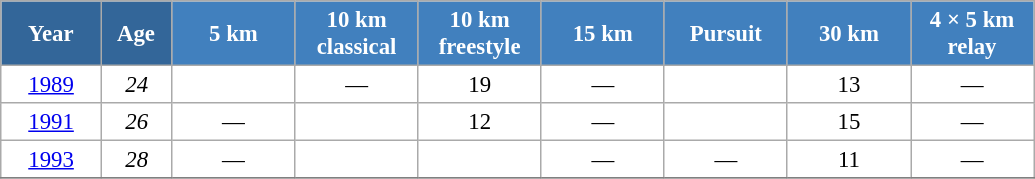<table class="wikitable" style="font-size:95%; text-align:center; border:grey solid 1px; border-collapse:collapse; background:#ffffff;">
<tr>
<th style="background-color:#369; color:white; width:60px;"> Year </th>
<th style="background-color:#369; color:white; width:40px;"> Age </th>
<th style="background-color:#4180be; color:white; width:75px;"> 5 km </th>
<th style="background-color:#4180be; color:white; width:75px;"> 10 km <br> classical </th>
<th style="background-color:#4180be; color:white; width:75px;"> 10 km <br> freestyle </th>
<th style="background-color:#4180be; color:white; width:75px;"> 15 km </th>
<th style="background-color:#4180be; color:white; width:75px;"> Pursuit </th>
<th style="background-color:#4180be; color:white; width:75px;"> 30 km </th>
<th style="background-color:#4180be; color:white; width:75px;"> 4 × 5 km <br> relay </th>
</tr>
<tr>
<td><a href='#'>1989</a></td>
<td><em>24</em></td>
<td></td>
<td>—</td>
<td>19</td>
<td>—</td>
<td></td>
<td>13</td>
<td>—</td>
</tr>
<tr>
<td><a href='#'>1991</a></td>
<td><em>26</em></td>
<td>—</td>
<td></td>
<td>12</td>
<td>—</td>
<td></td>
<td>15</td>
<td>—</td>
</tr>
<tr>
<td><a href='#'>1993</a></td>
<td><em>28</em></td>
<td>—</td>
<td></td>
<td></td>
<td>—</td>
<td>—</td>
<td>11</td>
<td>—</td>
</tr>
<tr>
</tr>
</table>
